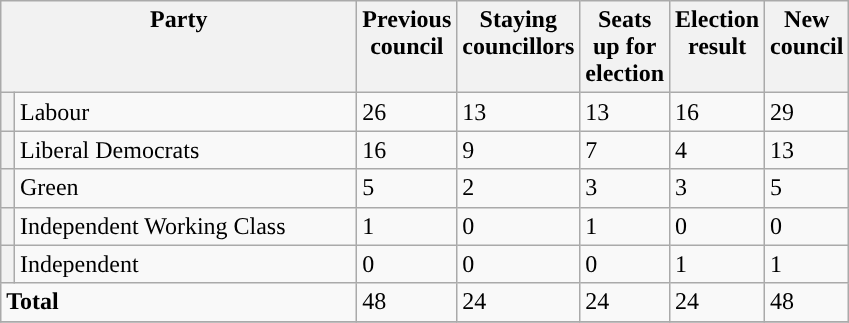<table class="wikitable">
<tr>
<th valign=top colspan="2" style="width: 230px">Party</th>
<th valign=top style="width: 30px">Previous council</th>
<th valign=top style="width: 30px">Staying councillors</th>
<th valign=top style="width: 30px">Seats up for election</th>
<th valign=top style="width: 30px">Election result</th>
<th valign=top style="width: 30px">New council</th>
</tr>
<tr>
<th style="background-color: "></th>
<td>Labour</td>
<td>26</td>
<td>13</td>
<td>13</td>
<td>16</td>
<td>29</td>
</tr>
<tr>
<th style="background-color: "></th>
<td>Liberal Democrats</td>
<td>16</td>
<td>9</td>
<td>7</td>
<td>4</td>
<td>13</td>
</tr>
<tr>
<th style="background-color: "></th>
<td>Green</td>
<td>5</td>
<td>2</td>
<td>3</td>
<td>3</td>
<td>5</td>
</tr>
<tr>
<th style="background-color: "></th>
<td>Independent Working Class</td>
<td>1</td>
<td>0</td>
<td>1</td>
<td>0</td>
<td>0</td>
</tr>
<tr>
<th style="background-color: "></th>
<td>Independent</td>
<td>0</td>
<td>0</td>
<td>0</td>
<td>1</td>
<td>1</td>
</tr>
<tr>
<td colspan="2"><strong>Total</strong></td>
<td>48</td>
<td>24</td>
<td>24</td>
<td>24</td>
<td>48</td>
</tr>
<tr>
</tr>
</table>
